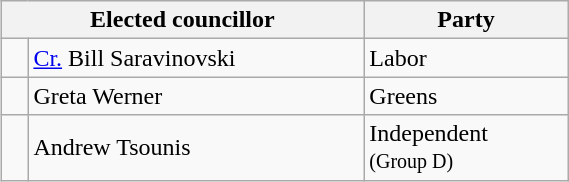<table class="wikitable" style="float:right;clear:right;width:30%">
<tr>
<th colspan="2">Elected councillor</th>
<th>Party</th>
</tr>
<tr>
<td> </td>
<td><a href='#'>Cr.</a> Bill Saravinovski</td>
<td>Labor</td>
</tr>
<tr>
<td> </td>
<td>Greta Werner</td>
<td>Greens</td>
</tr>
<tr>
<td> </td>
<td>Andrew Tsounis</td>
<td>Independent <br> <small> (Group D) </small></td>
</tr>
</table>
